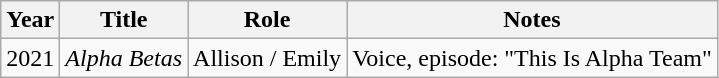<table class="wikitable sortable plainrowheaders" style="width=95%;">
<tr>
<th>Year</th>
<th>Title</th>
<th>Role</th>
<th class="unsortable">Notes</th>
</tr>
<tr>
<td>2021</td>
<td><em>Alpha Betas</em></td>
<td>Allison / Emily</td>
<td>Voice, episode: "This Is Alpha Team"</td>
</tr>
</table>
